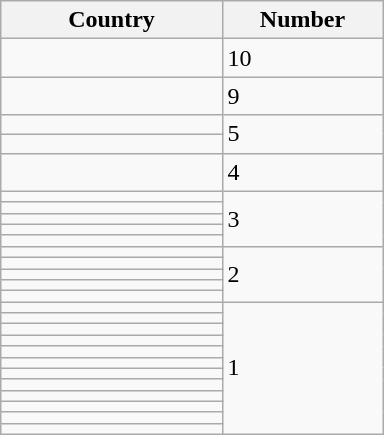<table class="wikitable sortable outercollapse" style="margin: 1em auto 1em auto">
<tr>
<th width="140">Country</th>
<th width="100">Number</th>
</tr>
<tr>
<td></td>
<td rowspan="1">10</td>
</tr>
<tr>
<td></td>
<td rowspan="1">9</td>
</tr>
<tr>
<td></td>
<td rowspan="2">5</td>
</tr>
<tr>
<td></td>
</tr>
<tr>
<td></td>
<td>4</td>
</tr>
<tr>
<td></td>
<td rowspan="5">3</td>
</tr>
<tr>
<td></td>
</tr>
<tr>
<td></td>
</tr>
<tr>
<td></td>
</tr>
<tr>
<td></td>
</tr>
<tr>
<td></td>
<td rowspan="5">2</td>
</tr>
<tr>
<td></td>
</tr>
<tr>
<td></td>
</tr>
<tr>
<td></td>
</tr>
<tr>
<td></td>
</tr>
<tr>
<td></td>
<td rowspan="12">1</td>
</tr>
<tr>
<td></td>
</tr>
<tr>
<td></td>
</tr>
<tr>
<td></td>
</tr>
<tr>
<td></td>
</tr>
<tr>
<td></td>
</tr>
<tr>
<td></td>
</tr>
<tr>
<td></td>
</tr>
<tr>
<td></td>
</tr>
<tr>
<td></td>
</tr>
<tr>
<td></td>
</tr>
<tr>
<td></td>
</tr>
</table>
